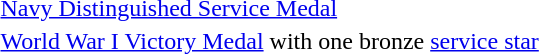<table>
<tr>
<td> <a href='#'>Navy Distinguished Service Medal</a></td>
</tr>
<tr>
<td> <a href='#'>World War I Victory Medal</a> with one bronze <a href='#'>service star</a></td>
</tr>
</table>
